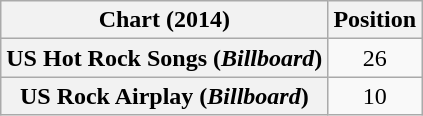<table class="wikitable plainrowheaders sortable">
<tr>
<th>Chart (2014)</th>
<th>Position</th>
</tr>
<tr>
<th scope="row">US Hot Rock Songs (<em>Billboard</em>)</th>
<td style="text-align:center;">26</td>
</tr>
<tr>
<th scope="row">US Rock Airplay (<em>Billboard</em>)</th>
<td style="text-align:center;">10</td>
</tr>
</table>
